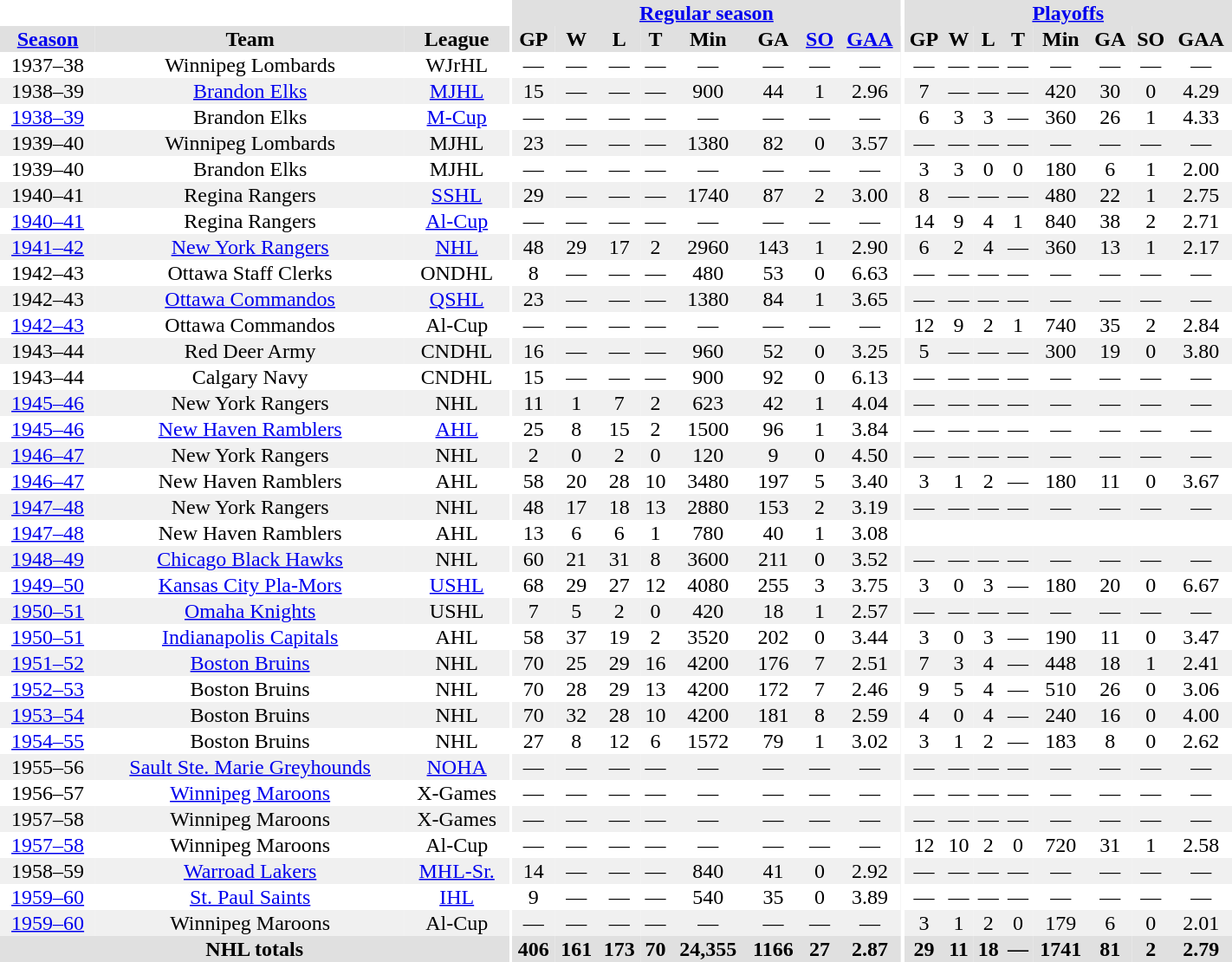<table border="0" cellpadding="1" cellspacing="0" style="width:75%; text-align:center;">
<tr bgcolor="#e0e0e0">
<th colspan="3" bgcolor="#ffffff"></th>
<th rowspan="99" bgcolor="#ffffff"></th>
<th colspan="8" bgcolor="#e0e0e0"><a href='#'>Regular season</a></th>
<th rowspan="99" bgcolor="#ffffff"></th>
<th colspan="8" bgcolor="#e0e0e0"><a href='#'>Playoffs</a></th>
</tr>
<tr bgcolor="#e0e0e0">
<th><a href='#'>Season</a></th>
<th>Team</th>
<th>League</th>
<th>GP</th>
<th>W</th>
<th>L</th>
<th>T</th>
<th>Min</th>
<th>GA</th>
<th><a href='#'>SO</a></th>
<th><a href='#'>GAA</a></th>
<th>GP</th>
<th>W</th>
<th>L</th>
<th>T</th>
<th>Min</th>
<th>GA</th>
<th>SO</th>
<th>GAA</th>
</tr>
<tr>
<td>1937–38</td>
<td>Winnipeg Lombards</td>
<td>WJrHL</td>
<td>—</td>
<td>—</td>
<td>—</td>
<td>—</td>
<td>—</td>
<td>—</td>
<td>—</td>
<td>—</td>
<td>—</td>
<td>—</td>
<td>—</td>
<td>—</td>
<td>—</td>
<td>—</td>
<td>—</td>
<td>—</td>
</tr>
<tr bgcolor="#f0f0f0">
<td>1938–39</td>
<td><a href='#'>Brandon Elks</a></td>
<td><a href='#'>MJHL</a></td>
<td>15</td>
<td>—</td>
<td>—</td>
<td>—</td>
<td>900</td>
<td>44</td>
<td>1</td>
<td>2.96</td>
<td>7</td>
<td>—</td>
<td>—</td>
<td>—</td>
<td>420</td>
<td>30</td>
<td>0</td>
<td>4.29</td>
</tr>
<tr>
<td><a href='#'>1938–39</a></td>
<td>Brandon Elks</td>
<td><a href='#'>M-Cup</a></td>
<td>—</td>
<td>—</td>
<td>—</td>
<td>—</td>
<td>—</td>
<td>—</td>
<td>—</td>
<td>—</td>
<td>6</td>
<td>3</td>
<td>3</td>
<td>—</td>
<td>360</td>
<td>26</td>
<td>1</td>
<td>4.33</td>
</tr>
<tr bgcolor="#f0f0f0">
<td>1939–40</td>
<td>Winnipeg Lombards</td>
<td>MJHL</td>
<td>23</td>
<td>—</td>
<td>—</td>
<td>—</td>
<td>1380</td>
<td>82</td>
<td>0</td>
<td>3.57</td>
<td>—</td>
<td>—</td>
<td>—</td>
<td>—</td>
<td>—</td>
<td>—</td>
<td>—</td>
<td>—</td>
</tr>
<tr>
<td>1939–40</td>
<td>Brandon Elks</td>
<td>MJHL</td>
<td>—</td>
<td>—</td>
<td>—</td>
<td>—</td>
<td>—</td>
<td>—</td>
<td>—</td>
<td>—</td>
<td>3</td>
<td>3</td>
<td>0</td>
<td>0</td>
<td>180</td>
<td>6</td>
<td>1</td>
<td>2.00</td>
</tr>
<tr bgcolor="#f0f0f0">
<td>1940–41</td>
<td>Regina Rangers</td>
<td><a href='#'>SSHL</a></td>
<td>29</td>
<td>—</td>
<td>—</td>
<td>—</td>
<td>1740</td>
<td>87</td>
<td>2</td>
<td>3.00</td>
<td>8</td>
<td>—</td>
<td>—</td>
<td>—</td>
<td>480</td>
<td>22</td>
<td>1</td>
<td>2.75</td>
</tr>
<tr>
<td><a href='#'>1940–41</a></td>
<td>Regina Rangers</td>
<td><a href='#'>Al-Cup</a></td>
<td>—</td>
<td>—</td>
<td>—</td>
<td>—</td>
<td>—</td>
<td>—</td>
<td>—</td>
<td>—</td>
<td>14</td>
<td>9</td>
<td>4</td>
<td>1</td>
<td>840</td>
<td>38</td>
<td>2</td>
<td>2.71</td>
</tr>
<tr bgcolor="#f0f0f0">
<td><a href='#'>1941–42</a></td>
<td><a href='#'>New York Rangers</a></td>
<td><a href='#'>NHL</a></td>
<td>48</td>
<td>29</td>
<td>17</td>
<td>2</td>
<td>2960</td>
<td>143</td>
<td>1</td>
<td>2.90</td>
<td>6</td>
<td>2</td>
<td>4</td>
<td>—</td>
<td>360</td>
<td>13</td>
<td>1</td>
<td>2.17</td>
</tr>
<tr>
<td>1942–43</td>
<td>Ottawa Staff Clerks</td>
<td>ONDHL</td>
<td>8</td>
<td>—</td>
<td>—</td>
<td>—</td>
<td>480</td>
<td>53</td>
<td>0</td>
<td>6.63</td>
<td>—</td>
<td>—</td>
<td>—</td>
<td>—</td>
<td>—</td>
<td>—</td>
<td>—</td>
<td>—</td>
</tr>
<tr bgcolor="#f0f0f0">
<td>1942–43</td>
<td><a href='#'>Ottawa Commandos</a></td>
<td><a href='#'>QSHL</a></td>
<td>23</td>
<td>—</td>
<td>—</td>
<td>—</td>
<td>1380</td>
<td>84</td>
<td>1</td>
<td>3.65</td>
<td>—</td>
<td>—</td>
<td>—</td>
<td>—</td>
<td>—</td>
<td>—</td>
<td>—</td>
<td>—</td>
</tr>
<tr>
<td><a href='#'>1942–43</a></td>
<td>Ottawa Commandos</td>
<td>Al-Cup</td>
<td>—</td>
<td>—</td>
<td>—</td>
<td>—</td>
<td>—</td>
<td>—</td>
<td>—</td>
<td>—</td>
<td>12</td>
<td>9</td>
<td>2</td>
<td>1</td>
<td>740</td>
<td>35</td>
<td>2</td>
<td>2.84</td>
</tr>
<tr bgcolor="#f0f0f0">
<td>1943–44</td>
<td>Red Deer Army</td>
<td>CNDHL</td>
<td>16</td>
<td>—</td>
<td>—</td>
<td>—</td>
<td>960</td>
<td>52</td>
<td>0</td>
<td>3.25</td>
<td>5</td>
<td>—</td>
<td>—</td>
<td>—</td>
<td>300</td>
<td>19</td>
<td>0</td>
<td>3.80</td>
</tr>
<tr>
<td>1943–44</td>
<td>Calgary Navy</td>
<td>CNDHL</td>
<td>15</td>
<td>—</td>
<td>—</td>
<td>—</td>
<td>900</td>
<td>92</td>
<td>0</td>
<td>6.13</td>
<td>—</td>
<td>—</td>
<td>—</td>
<td>—</td>
<td>—</td>
<td>—</td>
<td>—</td>
<td>—</td>
</tr>
<tr bgcolor="#f0f0f0">
<td><a href='#'>1945–46</a></td>
<td>New York Rangers</td>
<td>NHL</td>
<td>11</td>
<td>1</td>
<td>7</td>
<td>2</td>
<td>623</td>
<td>42</td>
<td>1</td>
<td>4.04</td>
<td>—</td>
<td>—</td>
<td>—</td>
<td>—</td>
<td>—</td>
<td>—</td>
<td>—</td>
<td>—</td>
</tr>
<tr>
<td><a href='#'>1945–46</a></td>
<td><a href='#'>New Haven Ramblers</a></td>
<td><a href='#'>AHL</a></td>
<td>25</td>
<td>8</td>
<td>15</td>
<td>2</td>
<td>1500</td>
<td>96</td>
<td>1</td>
<td>3.84</td>
<td>—</td>
<td>—</td>
<td>—</td>
<td>—</td>
<td>—</td>
<td>—</td>
<td>—</td>
<td>—</td>
</tr>
<tr bgcolor="#f0f0f0">
<td><a href='#'>1946–47</a></td>
<td>New York Rangers</td>
<td>NHL</td>
<td>2</td>
<td>0</td>
<td>2</td>
<td>0</td>
<td>120</td>
<td>9</td>
<td>0</td>
<td>4.50</td>
<td>—</td>
<td>—</td>
<td>—</td>
<td>—</td>
<td>—</td>
<td>—</td>
<td>—</td>
<td>—</td>
</tr>
<tr>
<td><a href='#'>1946–47</a></td>
<td>New Haven Ramblers</td>
<td>AHL</td>
<td>58</td>
<td>20</td>
<td>28</td>
<td>10</td>
<td>3480</td>
<td>197</td>
<td>5</td>
<td>3.40</td>
<td>3</td>
<td>1</td>
<td>2</td>
<td>—</td>
<td>180</td>
<td>11</td>
<td>0</td>
<td>3.67</td>
</tr>
<tr bgcolor="#f0f0f0">
<td><a href='#'>1947–48</a></td>
<td>New York Rangers</td>
<td>NHL</td>
<td>48</td>
<td>17</td>
<td>18</td>
<td>13</td>
<td>2880</td>
<td>153</td>
<td>2</td>
<td>3.19</td>
<td>—</td>
<td>—</td>
<td>—</td>
<td>—</td>
<td>—</td>
<td>—</td>
<td>—</td>
<td>—</td>
</tr>
<tr>
<td><a href='#'>1947–48</a></td>
<td>New Haven Ramblers</td>
<td>AHL</td>
<td>13</td>
<td>6</td>
<td>6</td>
<td>1</td>
<td>780</td>
<td>40</td>
<td>1</td>
<td>3.08</td>
</tr>
<tr bgcolor="#f0f0f0">
<td><a href='#'>1948–49</a></td>
<td><a href='#'>Chicago Black Hawks</a></td>
<td>NHL</td>
<td>60</td>
<td>21</td>
<td>31</td>
<td>8</td>
<td>3600</td>
<td>211</td>
<td>0</td>
<td>3.52</td>
<td>—</td>
<td>—</td>
<td>—</td>
<td>—</td>
<td>—</td>
<td>—</td>
<td>—</td>
<td>—</td>
</tr>
<tr>
<td><a href='#'>1949–50</a></td>
<td><a href='#'>Kansas City Pla-Mors</a></td>
<td><a href='#'>USHL</a></td>
<td>68</td>
<td>29</td>
<td>27</td>
<td>12</td>
<td>4080</td>
<td>255</td>
<td>3</td>
<td>3.75</td>
<td>3</td>
<td>0</td>
<td>3</td>
<td>—</td>
<td>180</td>
<td>20</td>
<td>0</td>
<td>6.67</td>
</tr>
<tr bgcolor="#f0f0f0">
<td><a href='#'>1950–51</a></td>
<td><a href='#'>Omaha Knights</a></td>
<td>USHL</td>
<td>7</td>
<td>5</td>
<td>2</td>
<td>0</td>
<td>420</td>
<td>18</td>
<td>1</td>
<td>2.57</td>
<td>—</td>
<td>—</td>
<td>—</td>
<td>—</td>
<td>—</td>
<td>—</td>
<td>—</td>
<td>—</td>
</tr>
<tr>
<td><a href='#'>1950–51</a></td>
<td><a href='#'>Indianapolis Capitals</a></td>
<td>AHL</td>
<td>58</td>
<td>37</td>
<td>19</td>
<td>2</td>
<td>3520</td>
<td>202</td>
<td>0</td>
<td>3.44</td>
<td>3</td>
<td>0</td>
<td>3</td>
<td>—</td>
<td>190</td>
<td>11</td>
<td>0</td>
<td>3.47</td>
</tr>
<tr bgcolor="#f0f0f0">
<td><a href='#'>1951–52</a></td>
<td><a href='#'>Boston Bruins</a></td>
<td>NHL</td>
<td>70</td>
<td>25</td>
<td>29</td>
<td>16</td>
<td>4200</td>
<td>176</td>
<td>7</td>
<td>2.51</td>
<td>7</td>
<td>3</td>
<td>4</td>
<td>—</td>
<td>448</td>
<td>18</td>
<td>1</td>
<td>2.41</td>
</tr>
<tr>
<td><a href='#'>1952–53</a></td>
<td>Boston Bruins</td>
<td>NHL</td>
<td>70</td>
<td>28</td>
<td>29</td>
<td>13</td>
<td>4200</td>
<td>172</td>
<td>7</td>
<td>2.46</td>
<td>9</td>
<td>5</td>
<td>4</td>
<td>—</td>
<td>510</td>
<td>26</td>
<td>0</td>
<td>3.06</td>
</tr>
<tr bgcolor="#f0f0f0">
<td><a href='#'>1953–54</a></td>
<td>Boston Bruins</td>
<td>NHL</td>
<td>70</td>
<td>32</td>
<td>28</td>
<td>10</td>
<td>4200</td>
<td>181</td>
<td>8</td>
<td>2.59</td>
<td>4</td>
<td>0</td>
<td>4</td>
<td>—</td>
<td>240</td>
<td>16</td>
<td>0</td>
<td>4.00</td>
</tr>
<tr>
<td><a href='#'>1954–55</a></td>
<td>Boston Bruins</td>
<td>NHL</td>
<td>27</td>
<td>8</td>
<td>12</td>
<td>6</td>
<td>1572</td>
<td>79</td>
<td>1</td>
<td>3.02</td>
<td>3</td>
<td>1</td>
<td>2</td>
<td>—</td>
<td>183</td>
<td>8</td>
<td>0</td>
<td>2.62</td>
</tr>
<tr bgcolor="#f0f0f0">
<td>1955–56</td>
<td><a href='#'>Sault Ste. Marie Greyhounds</a></td>
<td><a href='#'>NOHA</a></td>
<td>—</td>
<td>—</td>
<td>—</td>
<td>—</td>
<td>—</td>
<td>—</td>
<td>—</td>
<td>—</td>
<td>—</td>
<td>—</td>
<td>—</td>
<td>—</td>
<td>—</td>
<td>—</td>
<td>—</td>
<td>—</td>
</tr>
<tr>
<td>1956–57</td>
<td><a href='#'>Winnipeg Maroons</a></td>
<td>X-Games</td>
<td>—</td>
<td>—</td>
<td>—</td>
<td>—</td>
<td>—</td>
<td>—</td>
<td>—</td>
<td>—</td>
<td>—</td>
<td>—</td>
<td>—</td>
<td>—</td>
<td>—</td>
<td>—</td>
<td>—</td>
<td>—</td>
</tr>
<tr bgcolor="#f0f0f0">
<td>1957–58</td>
<td>Winnipeg Maroons</td>
<td>X-Games</td>
<td>—</td>
<td>—</td>
<td>—</td>
<td>—</td>
<td>—</td>
<td>—</td>
<td>—</td>
<td>—</td>
<td>—</td>
<td>—</td>
<td>—</td>
<td>—</td>
<td>—</td>
<td>—</td>
<td>—</td>
<td>—</td>
</tr>
<tr>
<td><a href='#'>1957–58</a></td>
<td>Winnipeg Maroons</td>
<td>Al-Cup</td>
<td>—</td>
<td>—</td>
<td>—</td>
<td>—</td>
<td>—</td>
<td>—</td>
<td>—</td>
<td>—</td>
<td>12</td>
<td>10</td>
<td>2</td>
<td>0</td>
<td>720</td>
<td>31</td>
<td>1</td>
<td>2.58</td>
</tr>
<tr bgcolor="#f0f0f0">
<td>1958–59</td>
<td><a href='#'>Warroad Lakers</a></td>
<td><a href='#'>MHL-Sr.</a></td>
<td>14</td>
<td>—</td>
<td>—</td>
<td>—</td>
<td>840</td>
<td>41</td>
<td>0</td>
<td>2.92</td>
<td>—</td>
<td>—</td>
<td>—</td>
<td>—</td>
<td>—</td>
<td>—</td>
<td>—</td>
<td>—</td>
</tr>
<tr>
<td><a href='#'>1959–60</a></td>
<td><a href='#'>St. Paul Saints</a></td>
<td><a href='#'>IHL</a></td>
<td>9</td>
<td>—</td>
<td>—</td>
<td>—</td>
<td>540</td>
<td>35</td>
<td>0</td>
<td>3.89</td>
<td>—</td>
<td>—</td>
<td>—</td>
<td>—</td>
<td>—</td>
<td>—</td>
<td>—</td>
<td>—</td>
</tr>
<tr bgcolor="#f0f0f0">
<td><a href='#'>1959–60</a></td>
<td>Winnipeg Maroons</td>
<td>Al-Cup</td>
<td>—</td>
<td>—</td>
<td>—</td>
<td>—</td>
<td>—</td>
<td>—</td>
<td>—</td>
<td>—</td>
<td>3</td>
<td>1</td>
<td>2</td>
<td>0</td>
<td>179</td>
<td>6</td>
<td>0</td>
<td>2.01</td>
</tr>
<tr bgcolor="#e0e0e0">
<th colspan="3">NHL totals</th>
<th>406</th>
<th>161</th>
<th>173</th>
<th>70</th>
<th>24,355</th>
<th>1166</th>
<th>27</th>
<th>2.87</th>
<th>29</th>
<th>11</th>
<th>18</th>
<th>—</th>
<th>1741</th>
<th>81</th>
<th>2</th>
<th>2.79</th>
</tr>
</table>
